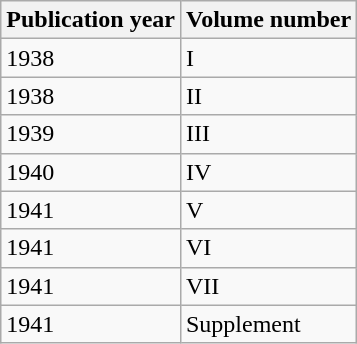<table class="wikitable">
<tr>
<th>Publication year</th>
<th>Volume number</th>
</tr>
<tr>
<td>1938</td>
<td>I</td>
</tr>
<tr>
<td>1938</td>
<td>II</td>
</tr>
<tr>
<td>1939</td>
<td>III</td>
</tr>
<tr>
<td>1940</td>
<td>IV</td>
</tr>
<tr>
<td>1941</td>
<td>V</td>
</tr>
<tr>
<td>1941</td>
<td>VI</td>
</tr>
<tr>
<td>1941</td>
<td>VII</td>
</tr>
<tr>
<td>1941</td>
<td>Supplement</td>
</tr>
</table>
